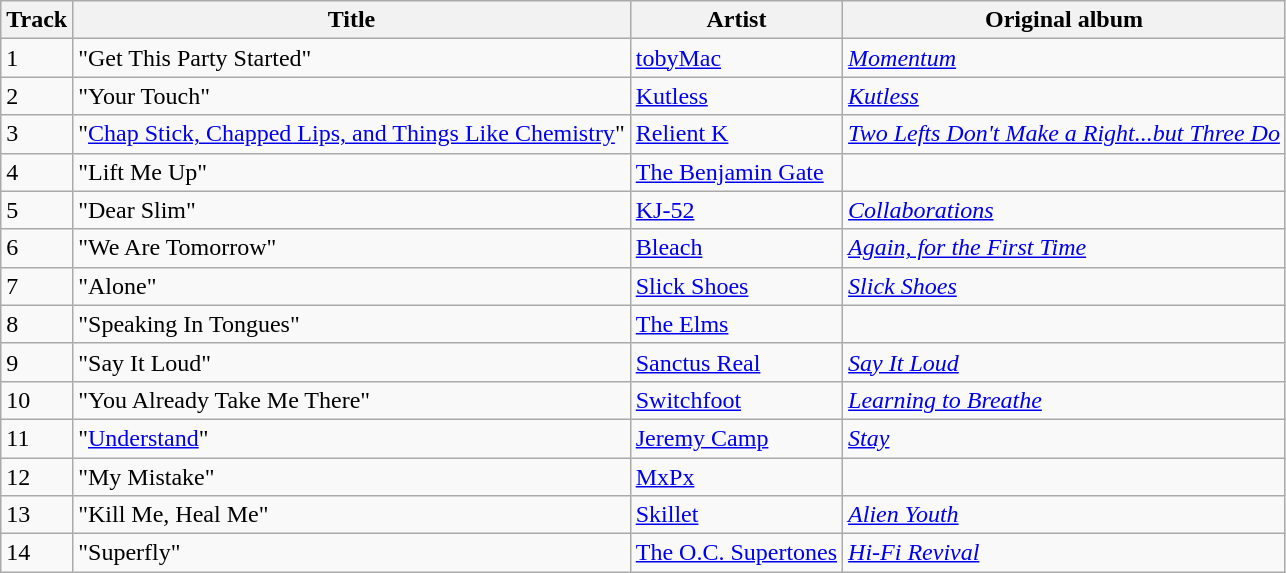<table class="wikitable">
<tr>
<th>Track</th>
<th>Title</th>
<th>Artist</th>
<th>Original album</th>
</tr>
<tr>
<td>1</td>
<td>"Get This Party Started"</td>
<td><a href='#'>tobyMac</a></td>
<td><em><a href='#'>Momentum</a></em></td>
</tr>
<tr>
<td>2</td>
<td>"Your Touch"</td>
<td><a href='#'>Kutless</a></td>
<td><em><a href='#'>Kutless</a></em></td>
</tr>
<tr style="text-align:left; vertical-align:top;">
<td>3</td>
<td>"<a href='#'>Chap Stick, Chapped Lips, and Things Like Chemistry</a>"</td>
<td><a href='#'>Relient K</a></td>
<td><em><a href='#'>Two Lefts Don't Make a Right...but Three Do</a></em></td>
</tr>
<tr style="text-align:left; vertical-align:top;">
<td>4</td>
<td>"Lift Me Up"</td>
<td><a href='#'>The Benjamin Gate</a></td>
<td></td>
</tr>
<tr>
<td>5</td>
<td>"Dear Slim"</td>
<td><a href='#'>KJ-52</a></td>
<td><em><a href='#'>Collaborations</a></em></td>
</tr>
<tr>
<td>6</td>
<td>"We Are Tomorrow"</td>
<td><a href='#'>Bleach</a></td>
<td><em><a href='#'>Again, for the First Time</a></em></td>
</tr>
<tr>
<td>7</td>
<td>"Alone"</td>
<td><a href='#'>Slick Shoes</a></td>
<td><em><a href='#'>Slick Shoes</a></em></td>
</tr>
<tr>
<td>8</td>
<td>"Speaking In Tongues"</td>
<td><a href='#'>The Elms</a></td>
<td></td>
</tr>
<tr>
<td>9</td>
<td>"Say It Loud"</td>
<td><a href='#'>Sanctus Real</a></td>
<td><em><a href='#'>Say It Loud</a></em></td>
</tr>
<tr style="text-align:left; vertical-align:top;">
<td>10</td>
<td>"You Already Take Me There"</td>
<td><a href='#'>Switchfoot</a></td>
<td><em><a href='#'>Learning to Breathe</a></em></td>
</tr>
<tr>
<td>11</td>
<td>"<a href='#'>Understand</a>"</td>
<td><a href='#'>Jeremy Camp</a></td>
<td><em><a href='#'>Stay</a></em></td>
</tr>
<tr style="text-align:left; vertical-align:top;">
<td>12</td>
<td>"My Mistake"</td>
<td><a href='#'>MxPx</a></td>
<td></td>
</tr>
<tr>
<td>13</td>
<td>"Kill Me, Heal Me"</td>
<td><a href='#'>Skillet</a></td>
<td><em><a href='#'>Alien Youth</a></em></td>
</tr>
<tr style="text-align:left; vertical-align:top;">
<td>14</td>
<td>"Superfly"</td>
<td><a href='#'>The O.C. Supertones</a></td>
<td><em><a href='#'>Hi-Fi Revival</a></em></td>
</tr>
</table>
